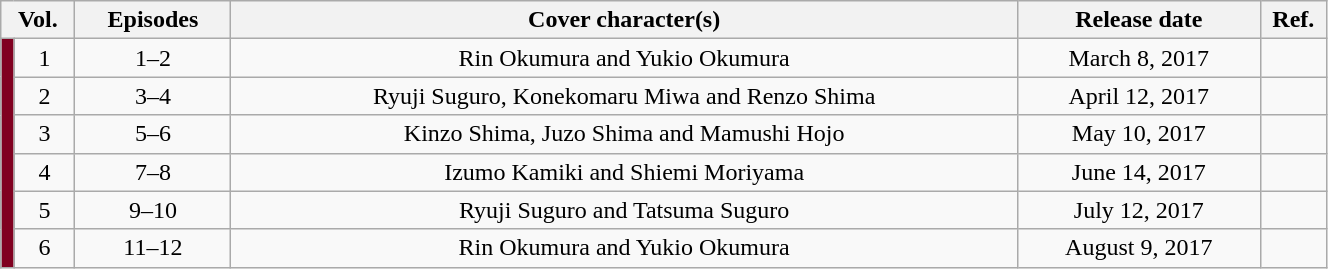<table class="wikitable" style="text-align: center; width: 70%;">
<tr>
<th colspan="2">Vol.</th>
<th>Episodes</th>
<th>Cover character(s)</th>
<th>Release date</th>
<th style="width:5%;">Ref.</th>
</tr>
<tr>
<td rowspan="6" style="width:1%; background: #800020"></td>
<td>1</td>
<td>1–2</td>
<td>Rin Okumura and Yukio Okumura</td>
<td>March 8, 2017</td>
<td></td>
</tr>
<tr>
<td>2</td>
<td>3–4</td>
<td>Ryuji Suguro, Konekomaru Miwa and Renzo Shima</td>
<td>April 12, 2017</td>
<td></td>
</tr>
<tr>
<td>3</td>
<td>5–6</td>
<td>Kinzo Shima, Juzo Shima and Mamushi Hojo</td>
<td>May 10, 2017</td>
<td></td>
</tr>
<tr>
<td>4</td>
<td>7–8</td>
<td>Izumo Kamiki and Shiemi Moriyama</td>
<td>June 14, 2017</td>
<td></td>
</tr>
<tr>
<td>5</td>
<td>9–10</td>
<td>Ryuji Suguro and Tatsuma Suguro</td>
<td>July 12, 2017</td>
<td></td>
</tr>
<tr>
<td>6</td>
<td>11–12</td>
<td>Rin Okumura and Yukio Okumura</td>
<td>August 9, 2017</td>
<td></td>
</tr>
</table>
